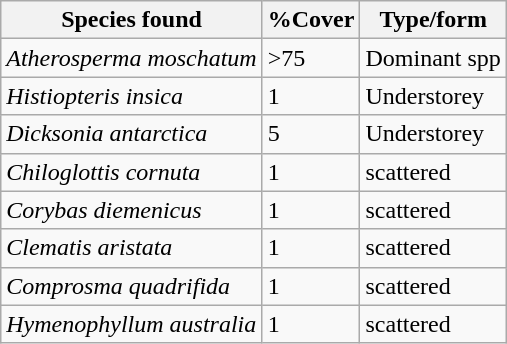<table class="wikitable">
<tr>
<th>Species found</th>
<th>%Cover</th>
<th>Type/form</th>
</tr>
<tr>
<td><em>Atherosperma moschatum</em></td>
<td>>75</td>
<td>Dominant spp</td>
</tr>
<tr>
<td><em>Histiopteris insica</em></td>
<td>1</td>
<td>Understorey</td>
</tr>
<tr>
<td><em>Dicksonia antarctica</em></td>
<td>5</td>
<td>Understorey</td>
</tr>
<tr>
<td><em>Chiloglottis cornuta</em></td>
<td>1</td>
<td>scattered</td>
</tr>
<tr>
<td><em>Corybas diemenicus</em></td>
<td>1</td>
<td>scattered</td>
</tr>
<tr>
<td><em>Clematis aristata</em></td>
<td>1</td>
<td>scattered</td>
</tr>
<tr>
<td><em>Comprosma quadrifida</em></td>
<td>1</td>
<td>scattered</td>
</tr>
<tr>
<td><em>Hymenophyllum australia</em></td>
<td>1</td>
<td>scattered</td>
</tr>
</table>
